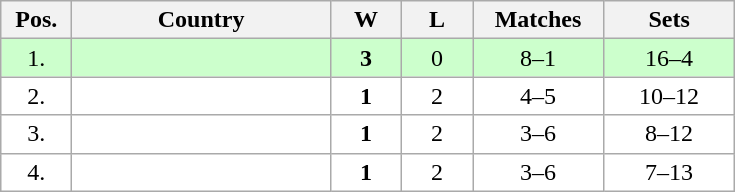<table class="wikitable" style="text-align:center;">
<tr>
<th width=40>Pos.</th>
<th width=165>Country</th>
<th width=40>W</th>
<th width=40>L</th>
<th width=80>Matches</th>
<th width=80>Sets</th>
</tr>
<tr style="background:#cfc;">
<td>1.</td>
<td style="text-align:left;"></td>
<td><strong>3</strong></td>
<td>0</td>
<td>8–1</td>
<td>16–4</td>
</tr>
<tr style="background:#fff;">
<td>2.</td>
<td style="text-align:left;"></td>
<td><strong>1</strong></td>
<td>2</td>
<td>4–5</td>
<td>10–12</td>
</tr>
<tr style="background:#fff;">
<td>3.</td>
<td style="text-align:left;"></td>
<td><strong>1</strong></td>
<td>2</td>
<td>3–6</td>
<td>8–12</td>
</tr>
<tr style="background:#fff;">
<td>4.</td>
<td style="text-align:left;"></td>
<td><strong>1</strong></td>
<td>2</td>
<td>3–6</td>
<td>7–13</td>
</tr>
</table>
